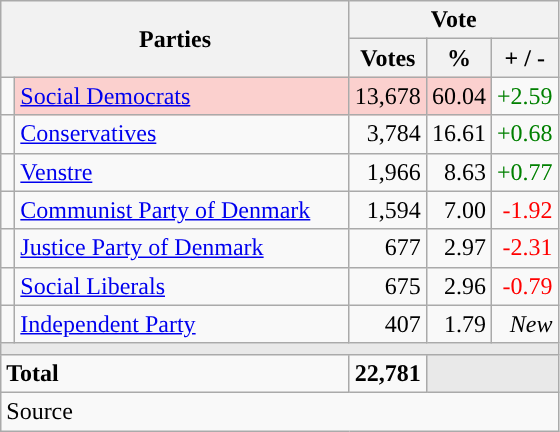<table class="wikitable" style="text-align:right;">
<tr>
<th style="text-align:centre;" rowspan="2" colspan="2" width="225">Parties</th>
<th colspan="3">Vote</th>
</tr>
<tr>
<th width="15">Votes</th>
<th width="15">%</th>
<th width="15">+ / -</th>
</tr>
<tr>
<td width="2" style="color:inherit;background:"></td>
<td bgcolor=#fbd0ce  align="left"><a href='#'>Social Democrats</a></td>
<td bgcolor=#fbd0ce>13,678</td>
<td bgcolor=#fbd0ce>60.04</td>
<td style=color:green;>+2.59</td>
</tr>
<tr>
<td width="2" style="color:inherit;background:"></td>
<td align="left"><a href='#'>Conservatives</a></td>
<td>3,784</td>
<td>16.61</td>
<td style=color:green;>+0.68</td>
</tr>
<tr>
<td width="2" style="color:inherit;background:"></td>
<td align="left"><a href='#'>Venstre</a></td>
<td>1,966</td>
<td>8.63</td>
<td style=color:green;>+0.77</td>
</tr>
<tr>
<td width="2" style="color:inherit;background:"></td>
<td align="left"><a href='#'>Communist Party of Denmark</a></td>
<td>1,594</td>
<td>7.00</td>
<td style=color:red;>-1.92</td>
</tr>
<tr>
<td width="2" style="color:inherit;background:"></td>
<td align="left"><a href='#'>Justice Party of Denmark</a></td>
<td>677</td>
<td>2.97</td>
<td style=color:red;>-2.31</td>
</tr>
<tr>
<td width="2" style="color:inherit;background:"></td>
<td align="left"><a href='#'>Social Liberals</a></td>
<td>675</td>
<td>2.96</td>
<td style=color:red;>-0.79</td>
</tr>
<tr>
<td width="2" style="color:inherit;background:"></td>
<td align="left"><a href='#'>Independent Party</a></td>
<td>407</td>
<td>1.79</td>
<td><em>New</em></td>
</tr>
<tr>
<td colspan="7" bgcolor="#E9E9E9"></td>
</tr>
<tr>
<td align="left" colspan="2"><strong>Total</strong></td>
<td><strong>22,781</strong></td>
<td bgcolor="#E9E9E9" colspan="2"></td>
</tr>
<tr>
<td align="left" colspan="6">Source</td>
</tr>
</table>
